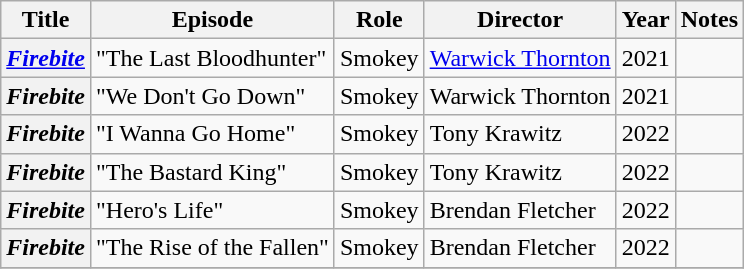<table class="wikitable plainrowheaders sortable">
<tr>
<th scope="col" class="unsortable">Title</th>
<th scope="col">Episode</th>
<th scope="col">Role</th>
<th scope="col">Director</th>
<th scope="col">Year</th>
<th scope="col" class="unsortable">Notes</th>
</tr>
<tr>
<th scope="row"><em><a href='#'>Firebite</a></em></th>
<td>"The Last Bloodhunter"</td>
<td>Smokey</td>
<td><a href='#'>Warwick Thornton</a></td>
<td>2021</td>
<td></td>
</tr>
<tr>
<th scope="row"><em>Firebite</em></th>
<td>"We Don't Go Down"</td>
<td>Smokey</td>
<td>Warwick Thornton</td>
<td>2021</td>
<td></td>
</tr>
<tr>
<th scope="row"><em>Firebite</em></th>
<td>"I Wanna Go Home"</td>
<td>Smokey</td>
<td>Tony Krawitz</td>
<td>2022</td>
<td></td>
</tr>
<tr>
<th scope="row"><em>Firebite</em></th>
<td>"The Bastard King"</td>
<td>Smokey</td>
<td>Tony Krawitz</td>
<td>2022</td>
<td></td>
</tr>
<tr>
<th scope="row"><em>Firebite</em></th>
<td>"Hero's Life"</td>
<td>Smokey</td>
<td>Brendan Fletcher</td>
<td>2022</td>
<td></td>
</tr>
<tr>
<th scope="row"><em>Firebite</em></th>
<td>"The Rise of the Fallen"</td>
<td>Smokey</td>
<td>Brendan Fletcher</td>
<td>2022</td>
<td></td>
</tr>
<tr>
</tr>
</table>
